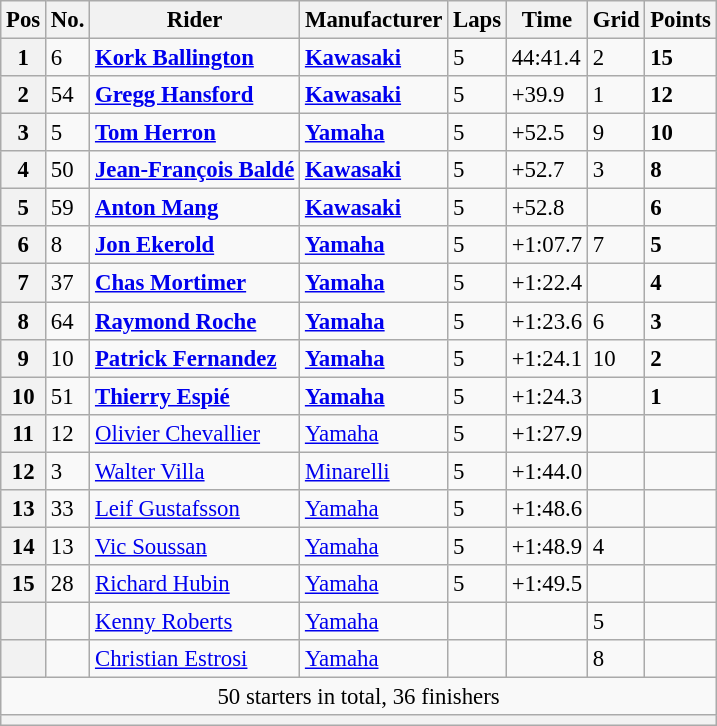<table class="wikitable" style="font-size: 95%;">
<tr>
<th>Pos</th>
<th>No.</th>
<th>Rider</th>
<th>Manufacturer</th>
<th>Laps</th>
<th>Time</th>
<th>Grid</th>
<th>Points</th>
</tr>
<tr>
<th>1</th>
<td>6</td>
<td> <strong><a href='#'>Kork Ballington</a></strong></td>
<td><strong><a href='#'>Kawasaki</a></strong></td>
<td>5</td>
<td>44:41.4</td>
<td>2</td>
<td><strong>15</strong></td>
</tr>
<tr>
<th>2</th>
<td>54</td>
<td> <strong><a href='#'>Gregg Hansford</a></strong></td>
<td><strong><a href='#'>Kawasaki</a></strong></td>
<td>5</td>
<td>+39.9</td>
<td>1</td>
<td><strong>12</strong></td>
</tr>
<tr>
<th>3</th>
<td>5</td>
<td> <strong><a href='#'>Tom Herron</a></strong></td>
<td><strong><a href='#'>Yamaha</a></strong></td>
<td>5</td>
<td>+52.5</td>
<td>9</td>
<td><strong>10</strong></td>
</tr>
<tr>
<th>4</th>
<td>50</td>
<td> <strong><a href='#'>Jean-François Baldé</a></strong></td>
<td><strong><a href='#'>Kawasaki</a></strong></td>
<td>5</td>
<td>+52.7</td>
<td>3</td>
<td><strong>8</strong></td>
</tr>
<tr>
<th>5</th>
<td>59</td>
<td> <strong><a href='#'>Anton Mang</a></strong></td>
<td><strong><a href='#'>Kawasaki</a></strong></td>
<td>5</td>
<td>+52.8</td>
<td></td>
<td><strong>6</strong></td>
</tr>
<tr>
<th>6</th>
<td>8</td>
<td> <strong><a href='#'>Jon Ekerold</a></strong></td>
<td><strong><a href='#'>Yamaha</a></strong></td>
<td>5</td>
<td>+1:07.7</td>
<td>7</td>
<td><strong>5</strong></td>
</tr>
<tr>
<th>7</th>
<td>37</td>
<td> <strong><a href='#'>Chas Mortimer</a></strong></td>
<td><strong><a href='#'>Yamaha</a></strong></td>
<td>5</td>
<td>+1:22.4</td>
<td></td>
<td><strong>4</strong></td>
</tr>
<tr>
<th>8</th>
<td>64</td>
<td> <strong><a href='#'>Raymond Roche</a></strong></td>
<td><strong><a href='#'>Yamaha</a></strong></td>
<td>5</td>
<td>+1:23.6</td>
<td>6</td>
<td><strong>3</strong></td>
</tr>
<tr>
<th>9</th>
<td>10</td>
<td> <strong><a href='#'>Patrick Fernandez</a></strong></td>
<td><strong><a href='#'>Yamaha</a></strong></td>
<td>5</td>
<td>+1:24.1</td>
<td>10</td>
<td><strong>2</strong></td>
</tr>
<tr>
<th>10</th>
<td>51</td>
<td> <strong><a href='#'>Thierry Espié</a></strong></td>
<td><strong><a href='#'>Yamaha</a></strong></td>
<td>5</td>
<td>+1:24.3</td>
<td></td>
<td><strong>1</strong></td>
</tr>
<tr>
<th>11</th>
<td>12</td>
<td> <a href='#'>Olivier Chevallier</a></td>
<td><a href='#'>Yamaha</a></td>
<td>5</td>
<td>+1:27.9</td>
<td></td>
<td></td>
</tr>
<tr>
<th>12</th>
<td>3</td>
<td> <a href='#'>Walter Villa</a></td>
<td><a href='#'>Minarelli</a></td>
<td>5</td>
<td>+1:44.0</td>
<td></td>
<td></td>
</tr>
<tr>
<th>13</th>
<td>33</td>
<td> <a href='#'>Leif Gustafsson</a></td>
<td><a href='#'>Yamaha</a></td>
<td>5</td>
<td>+1:48.6</td>
<td></td>
<td></td>
</tr>
<tr>
<th>14</th>
<td>13</td>
<td> <a href='#'>Vic Soussan</a></td>
<td><a href='#'>Yamaha</a></td>
<td>5</td>
<td>+1:48.9</td>
<td>4</td>
<td></td>
</tr>
<tr>
<th>15</th>
<td>28</td>
<td> <a href='#'>Richard Hubin</a></td>
<td><a href='#'>Yamaha</a></td>
<td>5</td>
<td>+1:49.5</td>
<td></td>
<td></td>
</tr>
<tr>
<th></th>
<td></td>
<td> <a href='#'>Kenny Roberts</a></td>
<td><a href='#'>Yamaha</a></td>
<td></td>
<td></td>
<td>5</td>
<td></td>
</tr>
<tr>
<th></th>
<td></td>
<td> <a href='#'>Christian Estrosi</a></td>
<td><a href='#'>Yamaha</a></td>
<td></td>
<td></td>
<td>8</td>
<td></td>
</tr>
<tr>
<td colspan=8 align=center>50 starters in total, 36 finishers</td>
</tr>
<tr>
<th colspan=8></th>
</tr>
</table>
